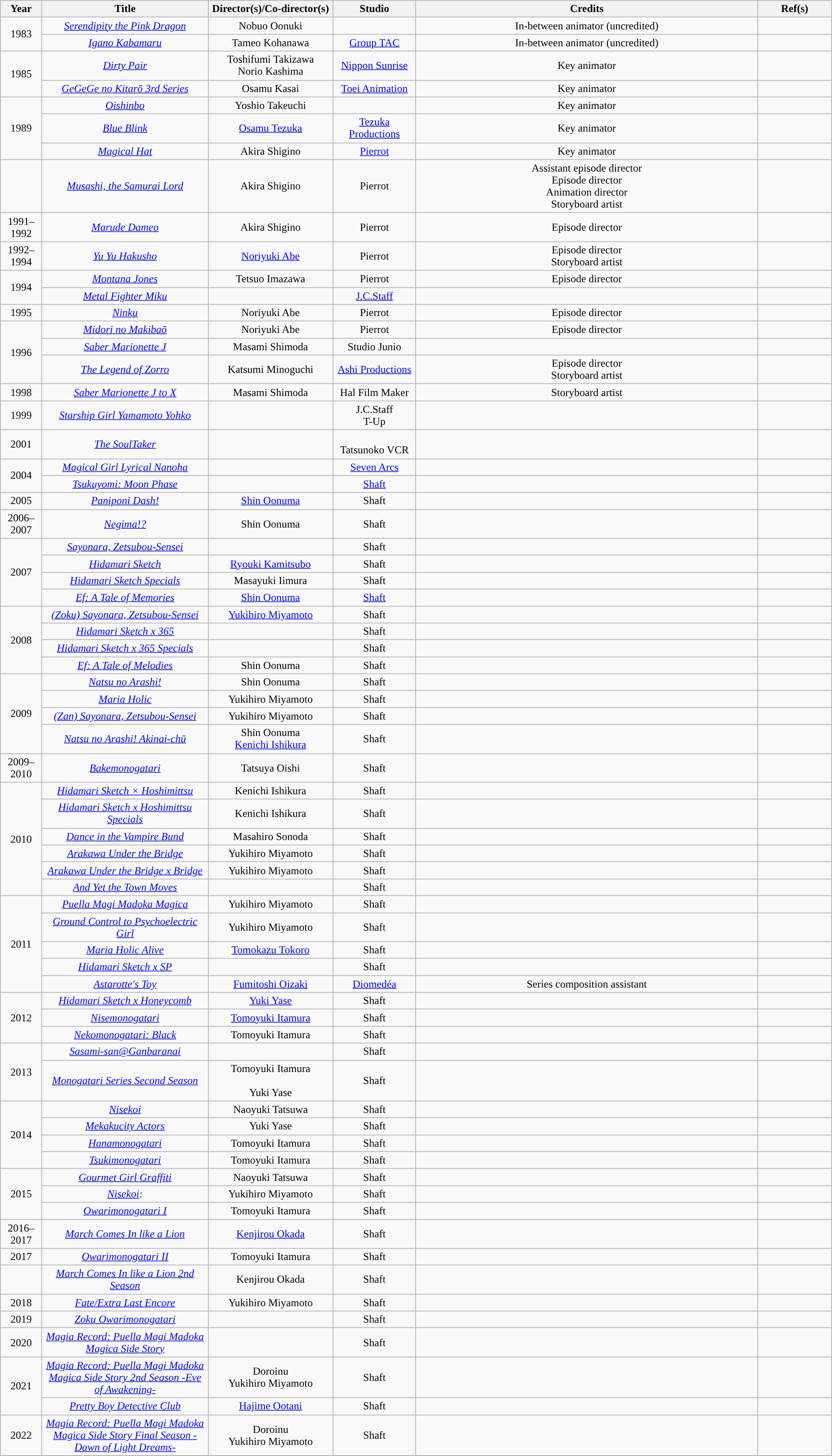<table class="wikitable sortable" style="text-align:center; margin=auto; ">
<tr>
<th scope="col" width=5%>Year</th>
<th scope="col" width=20%>Title</th>
<th scope="col" width=15%>Director(s)/Co-director(s)</th>
<th scope="col" width=10%>Studio</th>
<th scope="col" class="unsortable">Credits</th>
<th scope="col" class="unsortable">Ref(s)</th>
</tr>
<tr>
<td rowspan="2">1983</td>
<td><em><a href='#'>Serendipity the Pink Dragon</a></em></td>
<td>Nobuo Oonuki</td>
<td></td>
<td>In-between animator (uncredited)</td>
<td></td>
</tr>
<tr>
<td><em><a href='#'>Igano Kabamaru</a></em></td>
<td>Tameo Kohanawa</td>
<td><a href='#'>Group TAC</a></td>
<td>In-between animator (uncredited)</td>
<td></td>
</tr>
<tr>
<td rowspan="2">1985</td>
<td><em><a href='#'>Dirty Pair</a></em></td>
<td>Toshifumi Takizawa<br>Norio Kashima</td>
<td><a href='#'>Nippon Sunrise</a></td>
<td>Key animator </td>
<td></td>
</tr>
<tr>
<td><em><a href='#'>GeGeGe no Kitarō 3rd Series</a></em></td>
<td>Osamu Kasai</td>
<td><a href='#'>Toei Animation</a></td>
<td>Key animator </td>
<td></td>
</tr>
<tr>
<td rowspan="3">1989</td>
<td><em><a href='#'>Oishinbo</a></em></td>
<td>Yoshio Takeuchi</td>
<td></td>
<td>Key animator </td>
<td></td>
</tr>
<tr>
<td><em><a href='#'>Blue Blink</a></em></td>
<td><a href='#'>Osamu Tezuka</a></td>
<td><a href='#'>Tezuka Productions</a></td>
<td>Key animator </td>
<td></td>
</tr>
<tr>
<td><em><a href='#'>Magical Hat</a></em></td>
<td>Akira Shigino</td>
<td><a href='#'>Pierrot</a></td>
<td>Key animator </td>
<td></td>
</tr>
<tr>
<td></td>
<td><em><a href='#'>Musashi, the Samurai Lord</a></em></td>
<td>Akira Shigino</td>
<td>Pierrot</td>
<td>Assistant episode director <br>Episode director <br>Animation director <br>Storyboard artist </td>
<td></td>
</tr>
<tr>
<td>1991–1992</td>
<td><em><a href='#'>Marude Dameo</a></em></td>
<td>Akira Shigino</td>
<td>Pierrot</td>
<td>Episode director </td>
<td></td>
</tr>
<tr>
<td>1992–1994</td>
<td><em><a href='#'>Yu Yu Hakusho</a></em></td>
<td><a href='#'>Noriyuki Abe</a></td>
<td>Pierrot</td>
<td>Episode director <br>Storyboard artist </td>
<td></td>
</tr>
<tr>
<td rowspan="2">1994</td>
<td><em><a href='#'>Montana Jones</a></em></td>
<td>Tetsuo Imazawa</td>
<td>Pierrot</td>
<td>Episode director </td>
<td></td>
</tr>
<tr>
<td><em><a href='#'>Metal Fighter Miku</a></em></td>
<td></td>
<td><a href='#'>J.C.Staff</a></td>
<td></td>
<td></td>
</tr>
<tr>
<td>1995</td>
<td><em><a href='#'>Ninku</a></em></td>
<td>Noriyuki Abe</td>
<td>Pierrot</td>
<td>Episode director </td>
<td></td>
</tr>
<tr>
<td rowspan="3">1996</td>
<td><em><a href='#'>Midori no Makibaō</a></em></td>
<td>Noriyuki Abe</td>
<td>Pierrot</td>
<td>Episode director </td>
<td></td>
</tr>
<tr>
<td><em><a href='#'>Saber Marionette J</a></em></td>
<td>Masami Shimoda</td>
<td>Studio Junio</td>
<td></td>
<td></td>
</tr>
<tr>
<td><em><a href='#'>The Legend of Zorro</a></em></td>
<td>Katsumi Minoguchi</td>
<td><a href='#'>Ashi Productions</a></td>
<td>Episode director <br>Storyboard artist </td>
<td></td>
</tr>
<tr>
<td>1998</td>
<td><em><a href='#'>Saber Marionette J to X</a></em></td>
<td>Masami Shimoda</td>
<td>Hal Film Maker</td>
<td>Storyboard artist </td>
<td></td>
</tr>
<tr>
<td>1999</td>
<td><em><a href='#'>Starship Girl Yamamoto Yohko</a></em></td>
<td></td>
<td>J.C.Staff<br>T-Up</td>
<td></td>
<td></td>
</tr>
<tr>
<td>2001</td>
<td><em><a href='#'>The SoulTaker</a></em></td>
<td></td>
<td><br>Tatsunoko VCR</td>
<td></td>
<td></td>
</tr>
<tr>
<td rowspan="2">2004</td>
<td><em><a href='#'>Magical Girl Lyrical Nanoha</a></em></td>
<td></td>
<td><a href='#'>Seven Arcs</a></td>
<td></td>
<td></td>
</tr>
<tr>
<td><em><a href='#'>Tsukuyomi: Moon Phase</a></em></td>
<td></td>
<td><a href='#'>Shaft</a></td>
<td></td>
<td></td>
</tr>
<tr>
<td>2005</td>
<td><em><a href='#'>Paniponi Dash!</a></em></td>
<td><a href='#'>Shin Oonuma</a> </td>
<td>Shaft</td>
<td></td>
<td></td>
</tr>
<tr>
<td>2006–2007</td>
<td><em><a href='#'>Negima!?</a></em></td>
<td>Shin Oonuma </td>
<td>Shaft</td>
<td></td>
<td></td>
</tr>
<tr>
<td rowspan="4">2007</td>
<td><em><a href='#'>Sayonara, Zetsubou-Sensei</a></em></td>
<td></td>
<td>Shaft</td>
<td></td>
<td></td>
</tr>
<tr>
<td><em><a href='#'>Hidamari Sketch</a></em></td>
<td><a href='#'>Ryouki Kamitsubo</a> </td>
<td>Shaft</td>
<td></td>
<td></td>
</tr>
<tr>
<td><em><a href='#'>Hidamari Sketch Specials</a></em></td>
<td>Masayuki Iimura </td>
<td>Shaft</td>
<td></td>
<td></td>
</tr>
<tr>
<td><em><a href='#'>Ef: A Tale of Memories</a></em></td>
<td><a href='#'>Shin Oonuma</a></td>
<td><a href='#'>Shaft</a></td>
<td></td>
<td></td>
</tr>
<tr>
<td rowspan="4">2008</td>
<td><em><a href='#'>(Zoku) Sayonara, Zetsubou-Sensei</a></em></td>
<td><a href='#'>Yukihiro Miyamoto</a> </td>
<td>Shaft</td>
<td></td>
<td></td>
</tr>
<tr>
<td><em><a href='#'>Hidamari Sketch x 365</a></em></td>
<td></td>
<td>Shaft</td>
<td></td>
<td></td>
</tr>
<tr>
<td><em><a href='#'>Hidamari Sketch x 365 Specials</a></em></td>
<td></td>
<td>Shaft</td>
<td></td>
<td></td>
</tr>
<tr>
<td><em><a href='#'>Ef: A Tale of Melodies</a></em></td>
<td>Shin Oonuma</td>
<td>Shaft</td>
<td></td>
<td></td>
</tr>
<tr>
<td rowspan="4">2009</td>
<td><em><a href='#'>Natsu no Arashi!</a></em></td>
<td>Shin Oonuma </td>
<td>Shaft</td>
<td></td>
<td></td>
</tr>
<tr>
<td><em><a href='#'>Maria Holic</a></em></td>
<td>Yukihiro Miyamoto </td>
<td>Shaft</td>
<td></td>
<td></td>
</tr>
<tr>
<td><em><a href='#'>(Zan) Sayonara, Zetsubou-Sensei</a></em></td>
<td>Yukihiro Miyamoto </td>
<td>Shaft</td>
<td></td>
<td></td>
</tr>
<tr>
<td><em><a href='#'>Natsu no Arashi! Akinai-chū</a></em></td>
<td>Shin Oonuma <br><a href='#'>Kenichi Ishikura</a> </td>
<td>Shaft</td>
<td></td>
<td></td>
</tr>
<tr>
<td>2009–2010</td>
<td><em><a href='#'>Bakemonogatari</a></em></td>
<td>Tatsuya Oishi </td>
<td>Shaft</td>
<td></td>
<td></td>
</tr>
<tr>
<td rowspan="6">2010</td>
<td><em><a href='#'>Hidamari Sketch × Hoshimittsu</a></em></td>
<td>Kenichi Ishikura </td>
<td>Shaft</td>
<td></td>
<td></td>
</tr>
<tr>
<td><em><a href='#'>Hidamari Sketch x Hoshimittsu Specials</a></em></td>
<td>Kenichi Ishikura </td>
<td>Shaft</td>
<td></td>
<td></td>
</tr>
<tr>
<td><em><a href='#'>Dance in the Vampire Bund</a></em></td>
<td>Masahiro Sonoda </td>
<td>Shaft</td>
<td></td>
<td></td>
</tr>
<tr>
<td><em><a href='#'>Arakawa Under the Bridge</a></em></td>
<td>Yukihiro Miyamoto </td>
<td>Shaft</td>
<td></td>
<td></td>
</tr>
<tr>
<td><em><a href='#'>Arakawa Under the Bridge x Bridge</a></em></td>
<td>Yukihiro Miyamoto </td>
<td>Shaft</td>
<td></td>
<td></td>
</tr>
<tr>
<td><em><a href='#'>And Yet the Town Moves</a></em></td>
<td></td>
<td>Shaft</td>
<td></td>
<td></td>
</tr>
<tr>
<td rowspan="5">2011</td>
<td><em><a href='#'>Puella Magi Madoka Magica</a></em></td>
<td>Yukihiro Miyamoto </td>
<td>Shaft</td>
<td></td>
<td></td>
</tr>
<tr>
<td><em><a href='#'>Ground Control to Psychoelectric Girl</a></em></td>
<td>Yukihiro Miyamoto </td>
<td>Shaft</td>
<td></td>
<td></td>
</tr>
<tr>
<td><em><a href='#'>Maria Holic Alive</a></em></td>
<td><a href='#'>Tomokazu Tokoro</a> </td>
<td>Shaft</td>
<td></td>
<td></td>
</tr>
<tr>
<td><em><a href='#'>Hidamari Sketch x SP</a></em></td>
<td></td>
<td>Shaft</td>
<td></td>
<td></td>
</tr>
<tr>
<td><em><a href='#'>Astarotte's Toy</a></em></td>
<td><a href='#'>Fumitoshi Oizaki</a></td>
<td><a href='#'>Diomedéa</a></td>
<td>Series composition assistant</td>
<td></td>
</tr>
<tr>
<td rowspan="3">2012</td>
<td><em><a href='#'>Hidamari Sketch x Honeycomb</a></em></td>
<td><a href='#'>Yuki Yase</a></td>
<td>Shaft</td>
<td></td>
<td></td>
</tr>
<tr>
<td><em><a href='#'>Nisemonogatari</a></em></td>
<td><a href='#'>Tomoyuki Itamura</a> </td>
<td>Shaft</td>
<td></td>
<td></td>
</tr>
<tr>
<td><em><a href='#'>Nekomonogatari: Black</a></em></td>
<td>Tomoyuki Itamura </td>
<td>Shaft</td>
<td></td>
<td></td>
</tr>
<tr>
<td rowspan="2">2013</td>
<td><em><a href='#'>Sasami-san@Ganbaranai</a></em></td>
<td></td>
<td>Shaft</td>
<td></td>
<td></td>
</tr>
<tr>
<td><em><a href='#'>Monogatari Series Second Season</a></em></td>
<td>Tomoyuki Itamura<br><br>Yuki Yase </td>
<td>Shaft</td>
<td></td>
<td></td>
</tr>
<tr>
<td rowspan="4">2014</td>
<td><em><a href='#'>Nisekoi</a></em></td>
<td>Naoyuki Tatsuwa</td>
<td>Shaft</td>
<td></td>
<td></td>
</tr>
<tr>
<td><em><a href='#'>Mekakucity Actors</a></em></td>
<td>Yuki Yase</td>
<td>Shaft</td>
<td></td>
<td></td>
</tr>
<tr>
<td><em><a href='#'>Hanamonogatari</a></em></td>
<td>Tomoyuki Itamura</td>
<td>Shaft</td>
<td></td>
<td></td>
</tr>
<tr>
<td><em><a href='#'>Tsukimonogatari</a></em></td>
<td>Tomoyuki Itamura</td>
<td>Shaft</td>
<td></td>
<td></td>
</tr>
<tr>
<td rowspan="3">2015</td>
<td><em><a href='#'>Gourmet Girl Graffiti</a></em></td>
<td>Naoyuki Tatsuwa</td>
<td>Shaft</td>
<td></td>
<td></td>
</tr>
<tr>
<td><em><a href='#'>Nisekoi</a>:</em></td>
<td>Yukihiro Miyamoto </td>
<td>Shaft</td>
<td></td>
<td></td>
</tr>
<tr>
<td><em><a href='#'>Owarimonogatari I</a></em></td>
<td>Tomoyuki Itamura</td>
<td>Shaft</td>
<td></td>
<td></td>
</tr>
<tr>
<td>2016–2017</td>
<td><em><a href='#'>March Comes In like a Lion</a></em></td>
<td><a href='#'>Kenjirou Okada</a> </td>
<td>Shaft</td>
<td></td>
<td></td>
</tr>
<tr>
<td>2017</td>
<td><em><a href='#'>Owarimonogatari II</a></em></td>
<td>Tomoyuki Itamura</td>
<td>Shaft</td>
<td></td>
<td></td>
</tr>
<tr>
<td></td>
<td><em><a href='#'>March Comes In like a Lion 2nd Season</a></em></td>
<td>Kenjirou Okada </td>
<td>Shaft</td>
<td></td>
<td></td>
</tr>
<tr>
<td>2018</td>
<td><em><a href='#'>Fate/Extra Last Encore</a></em></td>
<td>Yukihiro Miyamoto </td>
<td>Shaft</td>
<td></td>
<td></td>
</tr>
<tr>
<td>2019</td>
<td><em><a href='#'>Zoku Owarimonogatari</a></em></td>
<td></td>
<td>Shaft</td>
<td></td>
<td></td>
</tr>
<tr>
<td>2020</td>
<td><em><a href='#'>Magia Record: Puella Magi Madoka Magica Side Story</a></em></td>
<td></td>
<td>Shaft</td>
<td></td>
<td></td>
</tr>
<tr>
<td rowspan="2'">2021</td>
<td><em><a href='#'>Magia Record: Puella Magi Madoka Magica Side Story 2nd Season -Eve of Awakening-</a></em></td>
<td>Doroinu <br>Yukihiro Miyamoto</td>
<td>Shaft</td>
<td></td>
<td></td>
</tr>
<tr>
<td><em><a href='#'>Pretty Boy Detective Club</a></em></td>
<td><a href='#'>Hajime Ootani</a></td>
<td>Shaft</td>
<td></td>
<td></td>
</tr>
<tr>
<td>2022</td>
<td><em><a href='#'>Magia Record: Puella Magi Madoka Magica Side Story Final Season -Dawn of Light Dreams-</a></em></td>
<td>Doroinu <br>Yukihiro Miyamoto</td>
<td>Shaft</td>
<td></td>
<td></td>
</tr>
<tr>
</tr>
</table>
